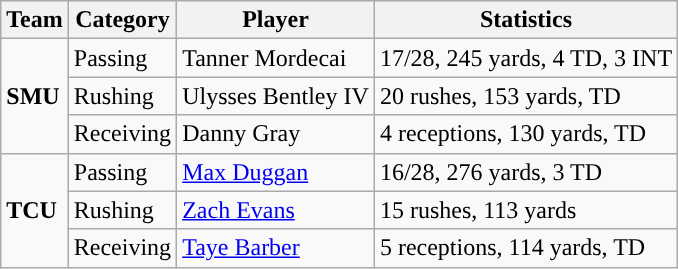<table class="wikitable" style="float: left;">
<tr>
<th>Team</th>
<th>Category</th>
<th>Player</th>
<th>Statistics</th>
</tr>
<tr>
<td rowspan=3><strong>SMU</strong></td>
<td>Passing</td>
<td>Tanner Mordecai</td>
<td>17/28, 245 yards, 4 TD, 3 INT</td>
</tr>
<tr>
<td>Rushing</td>
<td>Ulysses Bentley IV</td>
<td>20 rushes, 153 yards, TD</td>
</tr>
<tr>
<td>Receiving</td>
<td>Danny Gray</td>
<td>4 receptions, 130 yards, TD</td>
</tr>
<tr>
<td rowspan=3><strong>TCU</strong></td>
<td>Passing</td>
<td><a href='#'>Max Duggan</a></td>
<td>16/28, 276 yards, 3 TD</td>
</tr>
<tr>
<td>Rushing</td>
<td><a href='#'>Zach Evans</a></td>
<td>15 rushes, 113 yards</td>
</tr>
<tr>
<td>Receiving</td>
<td><a href='#'>Taye Barber</a></td>
<td>5 receptions, 114 yards, TD</td>
</tr>
</table>
